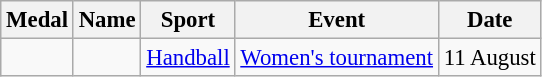<table class="wikitable sortable" style="font-size: 95%;">
<tr>
<th>Medal</th>
<th>Name</th>
<th>Sport</th>
<th>Event</th>
<th>Date</th>
</tr>
<tr>
<td></td>
<td> </td>
<td><a href='#'>Handball</a></td>
<td><a href='#'>Women's tournament</a></td>
<td>11 August</td>
</tr>
</table>
